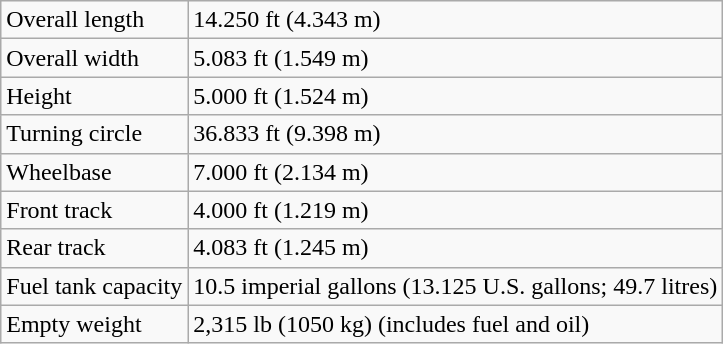<table class="wikitable">
<tr>
<td>Overall length</td>
<td>14.250 ft (4.343 m)</td>
</tr>
<tr>
<td>Overall width</td>
<td>5.083 ft (1.549 m)</td>
</tr>
<tr>
<td>Height</td>
<td>5.000 ft (1.524 m)</td>
</tr>
<tr>
<td>Turning circle</td>
<td>36.833 ft (9.398 m)</td>
</tr>
<tr>
<td>Wheelbase</td>
<td>7.000 ft (2.134 m)</td>
</tr>
<tr>
<td>Front track</td>
<td>4.000 ft (1.219 m)</td>
</tr>
<tr>
<td>Rear track</td>
<td>4.083 ft (1.245 m)</td>
</tr>
<tr>
<td>Fuel tank capacity</td>
<td>10.5 imperial gallons (13.125 U.S. gallons; 49.7 litres)</td>
</tr>
<tr>
<td>Empty weight</td>
<td>2,315 lb (1050 kg) (includes fuel and oil)</td>
</tr>
</table>
